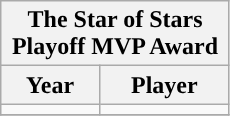<table class="wikitable" style="display: inline-table; margin-right: 20px; text-align:center">
<tr>
<th scope="col" colspan="2" style="width: 145px;">The Star of Stars Playoff MVP Award</th>
</tr>
<tr>
<th scope="col">Year</th>
<th scope="col">Player</th>
</tr>
<tr>
<td></td>
<td></td>
</tr>
<tr>
</tr>
</table>
